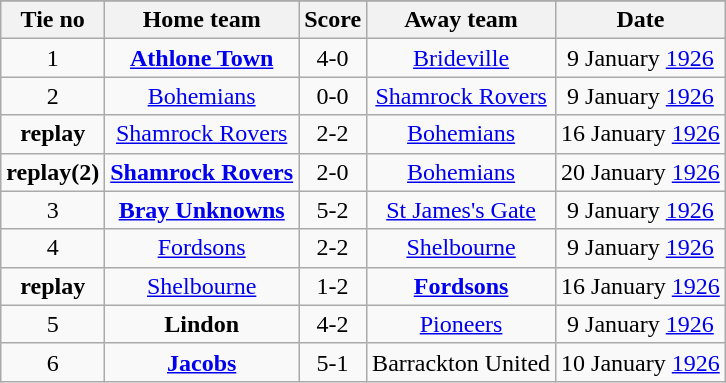<table class="wikitable" style="text-align: center">
<tr>
</tr>
<tr>
<th>Tie no</th>
<th>Home team</th>
<th>Score</th>
<th>Away team</th>
<th>Date</th>
</tr>
<tr>
<td>1</td>
<td><strong><a href='#'>Athlone Town</a></strong></td>
<td>4-0</td>
<td><a href='#'>Brideville</a></td>
<td>9 January <a href='#'>1926</a></td>
</tr>
<tr>
<td>2</td>
<td><a href='#'>Bohemians</a></td>
<td>0-0</td>
<td><a href='#'>Shamrock Rovers</a></td>
<td>9 January <a href='#'>1926</a></td>
</tr>
<tr>
<td><strong>replay</strong></td>
<td><a href='#'>Shamrock Rovers</a></td>
<td>2-2</td>
<td><a href='#'>Bohemians</a></td>
<td>16 January <a href='#'>1926</a></td>
</tr>
<tr>
<td><strong>replay(2)</strong></td>
<td><strong><a href='#'>Shamrock Rovers</a></strong></td>
<td>2-0</td>
<td><a href='#'>Bohemians</a></td>
<td>20 January <a href='#'>1926</a></td>
</tr>
<tr>
<td>3</td>
<td><strong><a href='#'>Bray Unknowns</a></strong></td>
<td>5-2</td>
<td><a href='#'>St James's Gate</a></td>
<td>9 January <a href='#'>1926</a></td>
</tr>
<tr>
<td>4</td>
<td><a href='#'>Fordsons</a></td>
<td>2-2</td>
<td><a href='#'>Shelbourne</a></td>
<td>9 January <a href='#'>1926</a></td>
</tr>
<tr>
<td><strong>replay</strong></td>
<td><a href='#'>Shelbourne</a></td>
<td>1-2</td>
<td><strong><a href='#'>Fordsons</a></strong></td>
<td>16 January <a href='#'>1926</a></td>
</tr>
<tr>
<td>5</td>
<td><strong>Lindon</strong></td>
<td>4-2</td>
<td><a href='#'>Pioneers</a></td>
<td>9 January <a href='#'>1926</a></td>
</tr>
<tr>
<td>6</td>
<td><strong><a href='#'>Jacobs</a></strong></td>
<td>5-1</td>
<td>Barrackton United</td>
<td>10 January <a href='#'>1926</a></td>
</tr>
</table>
